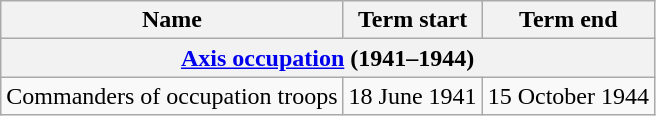<table class="wikitable">
<tr>
<th>Name</th>
<th><strong>Term start</strong></th>
<th><strong>Term end</strong></th>
</tr>
<tr>
<th colspan="3"><strong><a href='#'>Axis occupation</a></strong> (1941–1944)</th>
</tr>
<tr>
<td>Commanders of occupation troops</td>
<td>18 June 1941</td>
<td>15 October 1944</td>
</tr>
</table>
